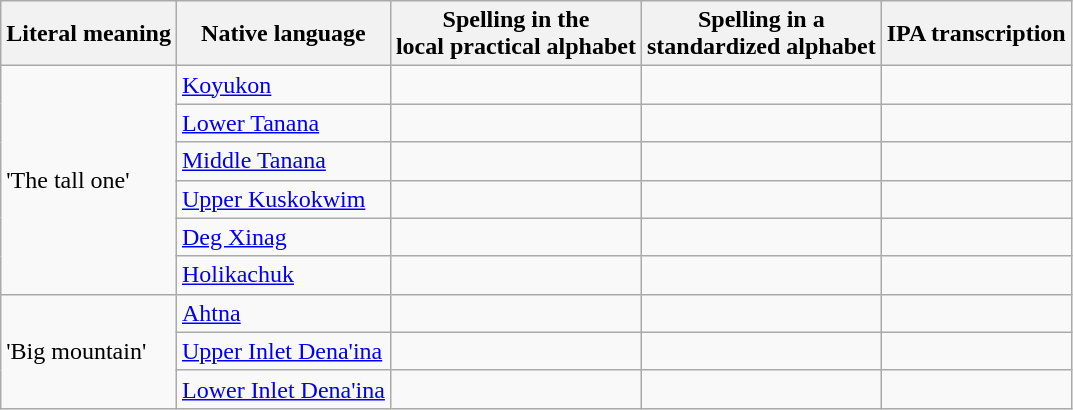<table class="wikitable">
<tr>
<th>Literal meaning</th>
<th>Native language</th>
<th>Spelling in the<br>local practical alphabet</th>
<th>Spelling in a<br>standardized alphabet</th>
<th>IPA transcription</th>
</tr>
<tr>
<td rowspan="6">'The tall one'</td>
<td><a href='#'>Koyukon</a></td>
<td></td>
<td></td>
<td></td>
</tr>
<tr>
<td><a href='#'>Lower Tanana</a></td>
<td></td>
<td></td>
<td></td>
</tr>
<tr>
<td><a href='#'>Middle Tanana</a></td>
<td></td>
<td></td>
<td></td>
</tr>
<tr>
<td><a href='#'>Upper Kuskokwim</a></td>
<td></td>
<td></td>
<td></td>
</tr>
<tr>
<td><a href='#'>Deg Xinag</a></td>
<td></td>
<td></td>
<td></td>
</tr>
<tr>
<td><a href='#'>Holikachuk</a></td>
<td></td>
<td></td>
<td></td>
</tr>
<tr>
<td rowspan="3">'Big mountain'</td>
<td><a href='#'>Ahtna</a></td>
<td></td>
<td></td>
<td></td>
</tr>
<tr>
<td><a href='#'>Upper Inlet Dena'ina</a></td>
<td></td>
<td></td>
<td></td>
</tr>
<tr>
<td><a href='#'>Lower Inlet Dena'ina</a></td>
<td></td>
<td></td>
<td></td>
</tr>
</table>
